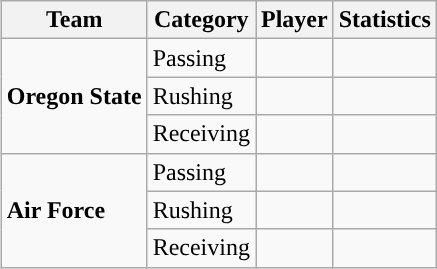<table class="wikitable" style="float: right;">
<tr>
<th>Team</th>
<th>Category</th>
<th>Player</th>
<th>Statistics</th>
</tr>
<tr>
<td rowspan=3><strong>Oregon State</strong></td>
<td>Passing</td>
<td></td>
<td></td>
</tr>
<tr>
<td>Rushing</td>
<td></td>
<td></td>
</tr>
<tr>
<td>Receiving</td>
<td></td>
<td></td>
</tr>
<tr>
<td rowspan=3><strong>Air Force</strong></td>
<td>Passing</td>
<td></td>
<td></td>
</tr>
<tr>
<td>Rushing</td>
<td></td>
<td></td>
</tr>
<tr>
<td>Receiving</td>
<td></td>
<td></td>
</tr>
</table>
